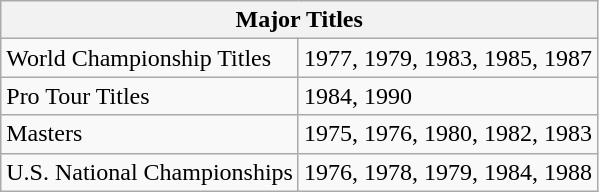<table class="wikitable">
<tr>
<th colspan="2">Major Titles</th>
</tr>
<tr>
<td>World Championship Titles</td>
<td>1977, 1979, 1983, 1985, 1987</td>
</tr>
<tr>
<td>Pro Tour Titles</td>
<td>1984, 1990</td>
</tr>
<tr>
<td>Masters</td>
<td>1975, 1976, 1980, 1982, 1983</td>
</tr>
<tr>
<td>U.S. National Championships</td>
<td>1976, 1978, 1979, 1984, 1988</td>
</tr>
</table>
